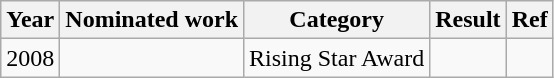<table class="wikitable">
<tr>
<th>Year</th>
<th>Nominated work</th>
<th>Category</th>
<th>Result</th>
<th>Ref</th>
</tr>
<tr>
<td>2008</td>
<td></td>
<td>Rising Star Award</td>
<td></td>
<td></td>
</tr>
</table>
